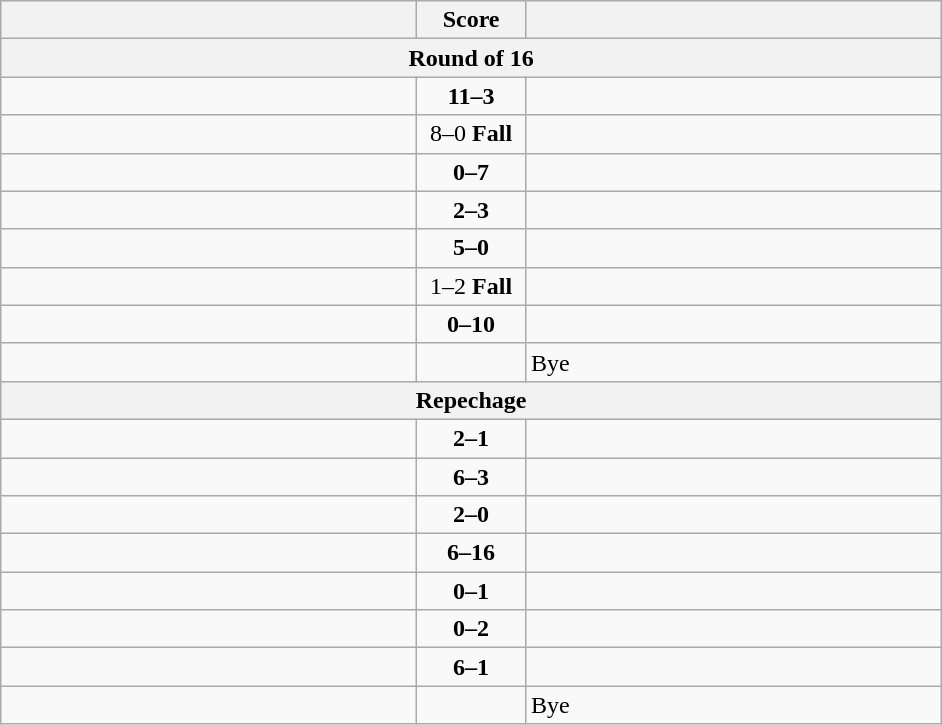<table class="wikitable" style="text-align: left;">
<tr>
<th align="right" width="270"></th>
<th width="65">Score</th>
<th align="left" width="270"></th>
</tr>
<tr>
<th colspan="3">Round of 16</th>
</tr>
<tr>
<td><strong></strong></td>
<td align=center><strong>11–3</strong></td>
<td></td>
</tr>
<tr>
<td><strong></strong></td>
<td align=center>8–0 <strong>Fall</strong></td>
<td></td>
</tr>
<tr>
<td></td>
<td align=center><strong>0–7</strong></td>
<td><strong></strong></td>
</tr>
<tr>
<td></td>
<td align=center><strong>2–3</strong></td>
<td><strong></strong></td>
</tr>
<tr>
<td><strong></strong></td>
<td align=center><strong>5–0</strong></td>
<td></td>
</tr>
<tr>
<td></td>
<td align=center>1–2 <strong>Fall</strong></td>
<td><strong></strong></td>
</tr>
<tr>
<td></td>
<td align=center><strong>0–10</strong></td>
<td><strong></strong></td>
</tr>
<tr>
<td><strong></strong></td>
<td align=center></td>
<td>Bye</td>
</tr>
<tr>
<th colspan="3">Repechage</th>
</tr>
<tr>
<td><strong></strong></td>
<td align=center><strong>2–1</strong></td>
<td></td>
</tr>
<tr>
<td><strong></strong></td>
<td align=center><strong>6–3</strong></td>
<td></td>
</tr>
<tr>
<td><strong></strong></td>
<td align=center><strong>2–0</strong></td>
<td></td>
</tr>
<tr>
<td></td>
<td align=center><strong>6–16</strong></td>
<td><strong></strong></td>
</tr>
<tr>
<td></td>
<td align=center><strong>0–1</strong></td>
<td><strong></strong></td>
</tr>
<tr>
<td></td>
<td align=center><strong>0–2</strong></td>
<td><strong></strong></td>
</tr>
<tr>
<td><strong></strong></td>
<td align=center><strong>6–1</strong></td>
<td></td>
</tr>
<tr>
<td><strong></strong></td>
<td align=center></td>
<td>Bye</td>
</tr>
</table>
